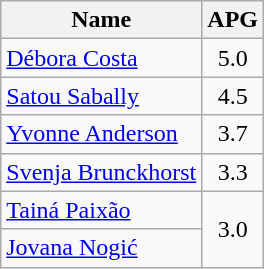<table class=wikitable>
<tr>
<th>Name</th>
<th>APG</th>
</tr>
<tr>
<td> <a href='#'>Débora Costa</a></td>
<td align=center>5.0</td>
</tr>
<tr>
<td> <a href='#'>Satou Sabally</a></td>
<td align=center>4.5</td>
</tr>
<tr>
<td> <a href='#'>Yvonne Anderson</a></td>
<td align=center>3.7</td>
</tr>
<tr>
<td> <a href='#'>Svenja Brunckhorst</a></td>
<td align=center>3.3</td>
</tr>
<tr>
<td> <a href='#'>Tainá Paixão</a></td>
<td align=center rowspan=2>3.0</td>
</tr>
<tr>
<td> <a href='#'>Jovana Nogić</a></td>
</tr>
</table>
